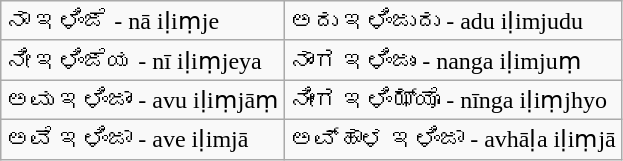<table class="wikitable">
<tr>
<td>ನಾ ಇಳಿಂಜೆ - nā iḷiṃje</td>
<td>ಅದು ಇಳಿಂಜುದು - adu iḷimjudu</td>
</tr>
<tr>
<td>ನೀ ಇಳಿಂಜೆಯ - nī iḷiṃjeya</td>
<td>ನಾಂಗ ಇಳಿಂಜುಂ - nanga iḷimjuṃ</td>
</tr>
<tr>
<td>ಅವು ಇಳಿಂಜಾಂ - avu iḷiṃjāṃ</td>
<td>ನೀಂಗ ಇಳಿಂಝ್ಯೊ - nīnga iḷiṃjhyo</td>
</tr>
<tr>
<td>ಅವೆ ಇಳಿಂಜಾ - ave iḷimjā</td>
<td>ಅವ್ಹಾಳ ಇಳಿಂಜಾ - avhāḷa iḷiṃjā</td>
</tr>
</table>
